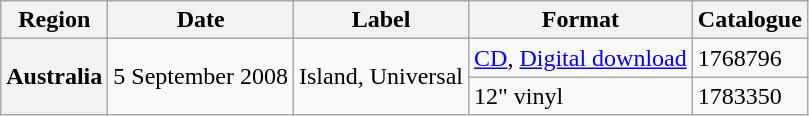<table class="wikitable plainrowheaders">
<tr>
<th>Region</th>
<th>Date</th>
<th>Label</th>
<th>Format</th>
<th>Catalogue</th>
</tr>
<tr>
<th scope="row" rowspan="2">Australia</th>
<td rowspan="2">5 September 2008</td>
<td rowspan="2">Island, Universal</td>
<td><a href='#'>CD</a>, <a href='#'>Digital download</a></td>
<td>1768796</td>
</tr>
<tr>
<td>12" vinyl</td>
<td>1783350</td>
</tr>
</table>
